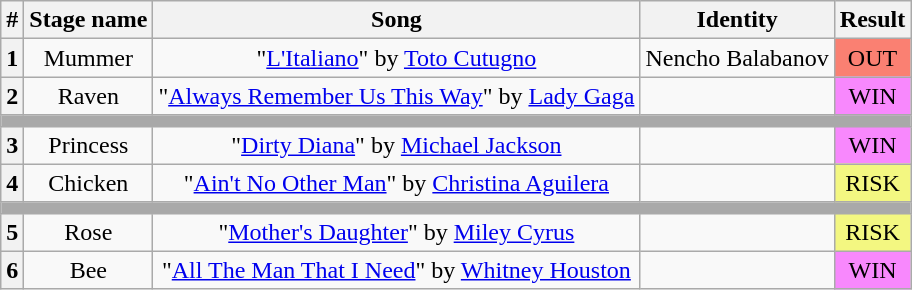<table class="wikitable" style="text-align: center;">
<tr>
<th>#</th>
<th>Stage name</th>
<th>Song</th>
<th>Identity</th>
<th>Result</th>
</tr>
<tr>
<th>1</th>
<td>Mummer</td>
<td>"<a href='#'>L'Italiano</a>" by <a href='#'>Toto Cutugno</a></td>
<td>Nencho Balabanov</td>
<td bgcolor=salmon>OUT</td>
</tr>
<tr>
<th>2</th>
<td>Raven</td>
<td>"<a href='#'>Always Remember Us This Way</a>" by <a href='#'>Lady Gaga</a></td>
<td></td>
<td bgcolor="#F888FD">WIN</td>
</tr>
<tr>
<td colspan="5" style="background:darkgray"></td>
</tr>
<tr>
<th>3</th>
<td>Princess</td>
<td>"<a href='#'>Dirty Diana</a>" by <a href='#'>Michael Jackson</a></td>
<td></td>
<td bgcolor="#F888FD">WIN</td>
</tr>
<tr>
<th>4</th>
<td>Chicken</td>
<td>"<a href='#'>Ain't No Other Man</a>" by <a href='#'>Christina Aguilera</a></td>
<td></td>
<td bgcolor="#F3F781">RISK</td>
</tr>
<tr>
<td colspan="5" style="background:darkgray"></td>
</tr>
<tr>
<th>5</th>
<td>Rose</td>
<td>"<a href='#'>Mother's Daughter</a>" by <a href='#'>Miley Cyrus</a></td>
<td></td>
<td bgcolor="#F3F781">RISK</td>
</tr>
<tr>
<th>6</th>
<td>Bee</td>
<td>"<a href='#'>All The Man That I Need</a>" by <a href='#'>Whitney Houston</a></td>
<td></td>
<td bgcolor="#F888FD">WIN</td>
</tr>
</table>
